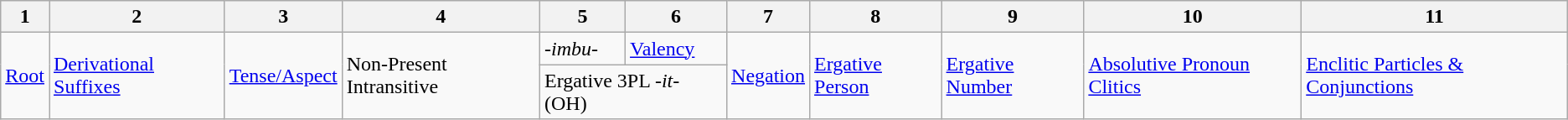<table class="wikitable">
<tr>
<th>1</th>
<th>2</th>
<th>3</th>
<th>4</th>
<th>5</th>
<th>6</th>
<th>7</th>
<th>8</th>
<th>9</th>
<th>10</th>
<th>11</th>
</tr>
<tr>
<td rowspan="2"><a href='#'>Root</a></td>
<td rowspan="2"><a href='#'>Derivational Suffixes</a></td>
<td rowspan="2"><a href='#'>Tense/Aspect</a></td>
<td rowspan="2">Non-Present Intransitive</td>
<td><em>-imbu-</em></td>
<td><a href='#'>Valency</a></td>
<td rowspan="2"><a href='#'>Negation</a></td>
<td rowspan="2"><a href='#'>Ergative Person</a></td>
<td rowspan="2"><a href='#'>Ergative Number</a></td>
<td rowspan="2"><a href='#'>Absolutive Pronoun Clitics</a></td>
<td rowspan="2"><a href='#'>Enclitic Particles & Conjunctions</a></td>
</tr>
<tr>
<td colspan="2">Ergative 3PL <em>-it-</em> (OH)</td>
</tr>
</table>
